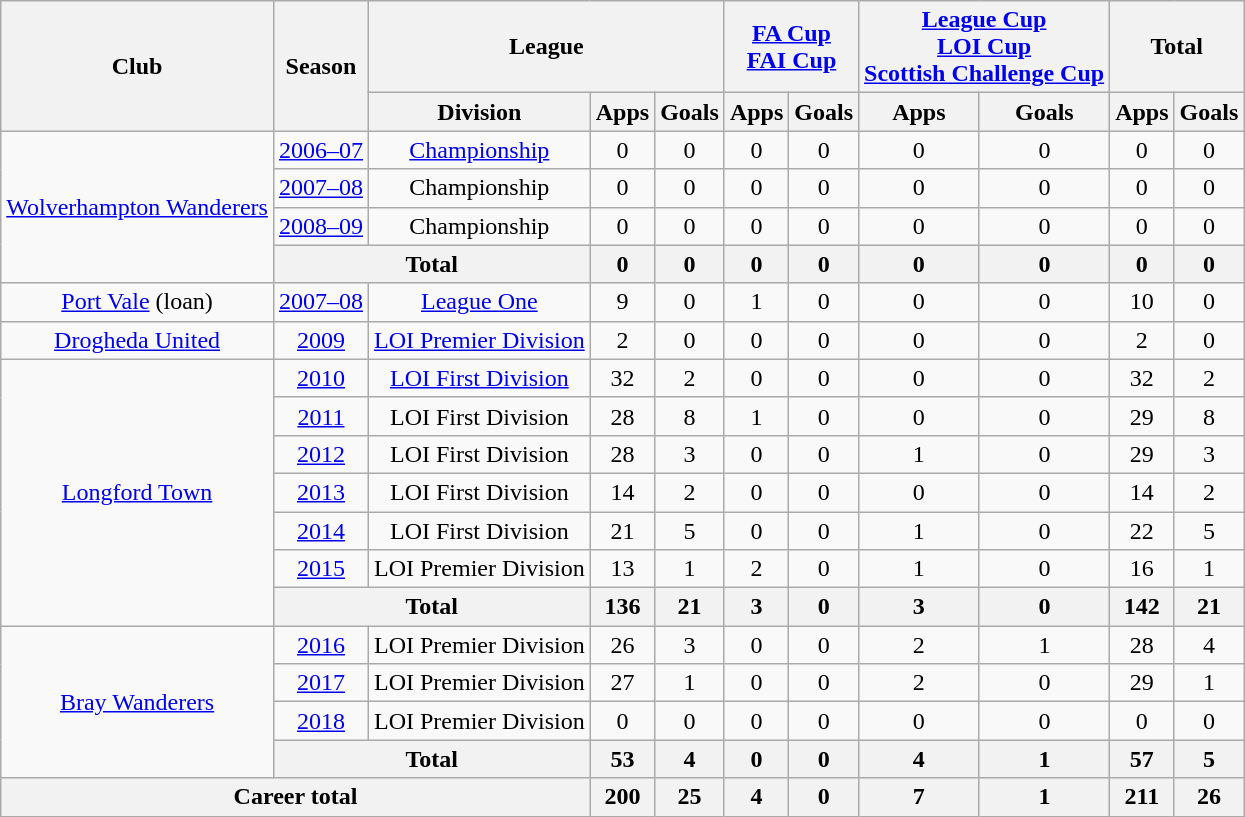<table class="wikitable" style="text-align:center">
<tr>
<th rowspan="2">Club</th>
<th rowspan="2">Season</th>
<th colspan="3">League</th>
<th colspan="2"><a href='#'>FA Cup</a><br><a href='#'>FAI Cup</a></th>
<th colspan="2"><a href='#'>League Cup</a><br><a href='#'>LOI Cup</a><br><a href='#'>Scottish Challenge Cup</a></th>
<th colspan="2">Total</th>
</tr>
<tr>
<th>Division</th>
<th>Apps</th>
<th>Goals</th>
<th>Apps</th>
<th>Goals</th>
<th>Apps</th>
<th>Goals</th>
<th>Apps</th>
<th>Goals</th>
</tr>
<tr>
<td rowspan="4"><a href='#'>Wolverhampton Wanderers</a></td>
<td><a href='#'>2006–07</a></td>
<td><a href='#'>Championship</a></td>
<td>0</td>
<td>0</td>
<td>0</td>
<td>0</td>
<td>0</td>
<td>0</td>
<td>0</td>
<td>0</td>
</tr>
<tr>
<td><a href='#'>2007–08</a></td>
<td>Championship</td>
<td>0</td>
<td>0</td>
<td>0</td>
<td>0</td>
<td>0</td>
<td>0</td>
<td>0</td>
<td>0</td>
</tr>
<tr>
<td><a href='#'>2008–09</a></td>
<td>Championship</td>
<td>0</td>
<td>0</td>
<td>0</td>
<td>0</td>
<td>0</td>
<td>0</td>
<td>0</td>
<td>0</td>
</tr>
<tr>
<th colspan="2">Total</th>
<th>0</th>
<th>0</th>
<th>0</th>
<th>0</th>
<th>0</th>
<th>0</th>
<th>0</th>
<th>0</th>
</tr>
<tr>
<td><a href='#'>Port Vale</a> (loan)</td>
<td><a href='#'>2007–08</a></td>
<td><a href='#'>League One</a></td>
<td>9</td>
<td>0</td>
<td>1</td>
<td>0</td>
<td>0</td>
<td>0</td>
<td>10</td>
<td>0</td>
</tr>
<tr>
<td><a href='#'>Drogheda United</a></td>
<td><a href='#'>2009</a></td>
<td><a href='#'>LOI Premier Division</a></td>
<td>2</td>
<td>0</td>
<td>0</td>
<td>0</td>
<td>0</td>
<td>0</td>
<td>2</td>
<td>0</td>
</tr>
<tr>
<td rowspan="7"><a href='#'>Longford Town</a></td>
<td><a href='#'>2010</a></td>
<td><a href='#'>LOI First Division</a></td>
<td>32</td>
<td>2</td>
<td>0</td>
<td>0</td>
<td>0</td>
<td>0</td>
<td>32</td>
<td>2</td>
</tr>
<tr>
<td><a href='#'>2011</a></td>
<td>LOI First Division</td>
<td>28</td>
<td>8</td>
<td>1</td>
<td>0</td>
<td>0</td>
<td>0</td>
<td>29</td>
<td>8</td>
</tr>
<tr>
<td><a href='#'>2012</a></td>
<td>LOI First Division</td>
<td>28</td>
<td>3</td>
<td>0</td>
<td>0</td>
<td>1</td>
<td>0</td>
<td>29</td>
<td>3</td>
</tr>
<tr>
<td><a href='#'>2013</a></td>
<td>LOI First Division</td>
<td>14</td>
<td>2</td>
<td>0</td>
<td>0</td>
<td>0</td>
<td>0</td>
<td>14</td>
<td>2</td>
</tr>
<tr>
<td><a href='#'>2014</a></td>
<td>LOI First Division</td>
<td>21</td>
<td>5</td>
<td>0</td>
<td>0</td>
<td>1</td>
<td>0</td>
<td>22</td>
<td>5</td>
</tr>
<tr>
<td><a href='#'>2015</a></td>
<td>LOI Premier Division</td>
<td>13</td>
<td>1</td>
<td>2</td>
<td>0</td>
<td>1</td>
<td>0</td>
<td>16</td>
<td>1</td>
</tr>
<tr>
<th colspan="2">Total</th>
<th>136</th>
<th>21</th>
<th>3</th>
<th>0</th>
<th>3</th>
<th>0</th>
<th>142</th>
<th>21</th>
</tr>
<tr>
<td rowspan="4"><a href='#'>Bray Wanderers</a></td>
<td><a href='#'>2016</a></td>
<td>LOI Premier Division</td>
<td>26</td>
<td>3</td>
<td>0</td>
<td>0</td>
<td>2</td>
<td>1</td>
<td>28</td>
<td>4</td>
</tr>
<tr>
<td><a href='#'>2017</a></td>
<td>LOI Premier Division</td>
<td>27</td>
<td>1</td>
<td>0</td>
<td>0</td>
<td>2</td>
<td>0</td>
<td>29</td>
<td>1</td>
</tr>
<tr>
<td><a href='#'>2018</a></td>
<td>LOI Premier Division</td>
<td>0</td>
<td>0</td>
<td>0</td>
<td>0</td>
<td>0</td>
<td>0</td>
<td>0</td>
<td>0</td>
</tr>
<tr>
<th colspan="2">Total</th>
<th>53</th>
<th>4</th>
<th>0</th>
<th>0</th>
<th>4</th>
<th>1</th>
<th>57</th>
<th>5</th>
</tr>
<tr>
<th colspan="3">Career total</th>
<th>200</th>
<th>25</th>
<th>4</th>
<th>0</th>
<th>7</th>
<th>1</th>
<th>211</th>
<th>26</th>
</tr>
</table>
